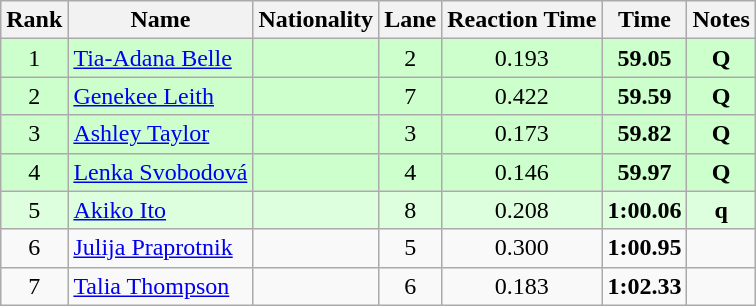<table class="wikitable sortable" style="text-align:center">
<tr>
<th>Rank</th>
<th>Name</th>
<th>Nationality</th>
<th>Lane</th>
<th>Reaction Time</th>
<th>Time</th>
<th>Notes</th>
</tr>
<tr bgcolor=ccffcc>
<td>1</td>
<td align=left><a href='#'>Tia-Adana Belle</a></td>
<td align=left></td>
<td>2</td>
<td>0.193</td>
<td><strong>59.05</strong></td>
<td><strong>Q</strong></td>
</tr>
<tr bgcolor=ccffcc>
<td>2</td>
<td align=left><a href='#'>Genekee Leith</a></td>
<td align=left></td>
<td>7</td>
<td>0.422</td>
<td><strong>59.59</strong></td>
<td><strong>Q</strong></td>
</tr>
<tr bgcolor=ccffcc>
<td>3</td>
<td align=left><a href='#'>Ashley Taylor</a></td>
<td align=left></td>
<td>3</td>
<td>0.173</td>
<td><strong>59.82</strong></td>
<td><strong>Q</strong></td>
</tr>
<tr bgcolor=ccffcc>
<td>4</td>
<td align=left><a href='#'>Lenka Svobodová</a></td>
<td align=left></td>
<td>4</td>
<td>0.146</td>
<td><strong>59.97</strong></td>
<td><strong>Q</strong></td>
</tr>
<tr bgcolor=ddffdd>
<td>5</td>
<td align=left><a href='#'>Akiko Ito</a></td>
<td align=left></td>
<td>8</td>
<td>0.208</td>
<td><strong>1:00.06</strong></td>
<td><strong>q</strong></td>
</tr>
<tr>
<td>6</td>
<td align=left><a href='#'>Julija Praprotnik</a></td>
<td align=left></td>
<td>5</td>
<td>0.300</td>
<td><strong>1:00.95</strong></td>
<td></td>
</tr>
<tr>
<td>7</td>
<td align=left><a href='#'>Talia Thompson</a></td>
<td align=left></td>
<td>6</td>
<td>0.183</td>
<td><strong>1:02.33</strong></td>
<td></td>
</tr>
</table>
